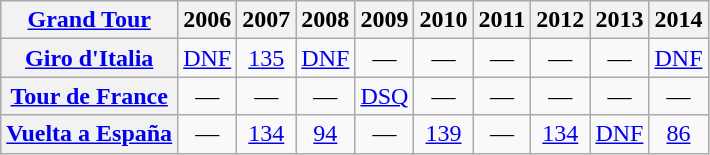<table class="wikitable plainrowheaders">
<tr>
<th scope="col"><a href='#'>Grand Tour</a></th>
<th scope="col">2006</th>
<th scope="col">2007</th>
<th scope="col">2008</th>
<th scope="col">2009</th>
<th scope="col">2010</th>
<th scope="col">2011</th>
<th scope="col">2012</th>
<th scope="col">2013</th>
<th scope="col">2014</th>
</tr>
<tr style="text-align:center;">
<th scope="row"> <a href='#'>Giro d'Italia</a></th>
<td><a href='#'>DNF</a></td>
<td><a href='#'>135</a></td>
<td><a href='#'>DNF</a></td>
<td>—</td>
<td>—</td>
<td>—</td>
<td>—</td>
<td>—</td>
<td><a href='#'>DNF</a></td>
</tr>
<tr style="text-align:center;">
<th scope="row"> <a href='#'>Tour de France</a></th>
<td>—</td>
<td>—</td>
<td>—</td>
<td><a href='#'>DSQ</a></td>
<td>—</td>
<td>—</td>
<td>—</td>
<td>—</td>
<td>—</td>
</tr>
<tr style="text-align:center;">
<th scope="row"> <a href='#'>Vuelta a España</a></th>
<td>—</td>
<td><a href='#'>134</a></td>
<td><a href='#'>94</a></td>
<td>—</td>
<td><a href='#'>139</a></td>
<td>—</td>
<td><a href='#'>134</a></td>
<td><a href='#'>DNF</a></td>
<td><a href='#'>86</a></td>
</tr>
</table>
